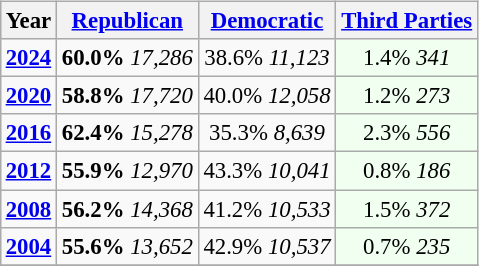<table class="wikitable" style="float:right; font-size:95%;">
<tr>
<th>Year</th>
<th><a href='#'>Republican</a></th>
<th><a href='#'>Democratic</a></th>
<th><a href='#'>Third Parties</a></th>
</tr>
<tr>
<td style="text-align:center;" ><strong><a href='#'>2024</a></strong></td>
<td style="text-align:center;" ><strong>60.0%</strong> <em>17,286</em></td>
<td style="text-align:center;" >38.6%  <em>11,123</em></td>
<td style="text-align:center; background:honeyDew;">1.4% <em>341</em></td>
</tr>
<tr>
<td style="text-align:center;" ><strong><a href='#'>2020</a></strong></td>
<td style="text-align:center;" ><strong>58.8%</strong> <em>17,720</em></td>
<td style="text-align:center;" >40.0%  <em>12,058</em></td>
<td style="text-align:center; background:honeyDew;">1.2% <em>273</em></td>
</tr>
<tr>
<td style="text-align:center;" ><strong><a href='#'>2016</a></strong></td>
<td style="text-align:center;" ><strong>62.4%</strong> <em>15,278</em></td>
<td style="text-align:center;" >35.3% <em>8,639</em></td>
<td style="text-align:center; background:honeyDew;">2.3% <em>556</em></td>
</tr>
<tr>
<td style="text-align:center;" ><strong><a href='#'>2012</a></strong></td>
<td style="text-align:center;" ><strong>55.9%</strong> <em>12,970</em></td>
<td style="text-align:center;" >43.3%  <em>10,041</em></td>
<td style="text-align:center; background:honeyDew;">0.8% <em>186</em></td>
</tr>
<tr>
<td style="text-align:center;" ><strong><a href='#'>2008</a></strong></td>
<td style="text-align:center;" ><strong>56.2%</strong> <em>14,368</em></td>
<td style="text-align:center;" >41.2%  <em>10,533</em></td>
<td style="text-align:center; background:honeyDew;">1.5% <em>372</em></td>
</tr>
<tr>
<td style="text-align:center;" ><strong><a href='#'>2004</a></strong></td>
<td style="text-align:center;" ><strong>55.6%</strong> <em>13,652</em></td>
<td style="text-align:center;" >42.9%   <em>10,537</em></td>
<td style="text-align:center; background:honeyDew;">0.7% <em>235</em></td>
</tr>
<tr>
</tr>
</table>
